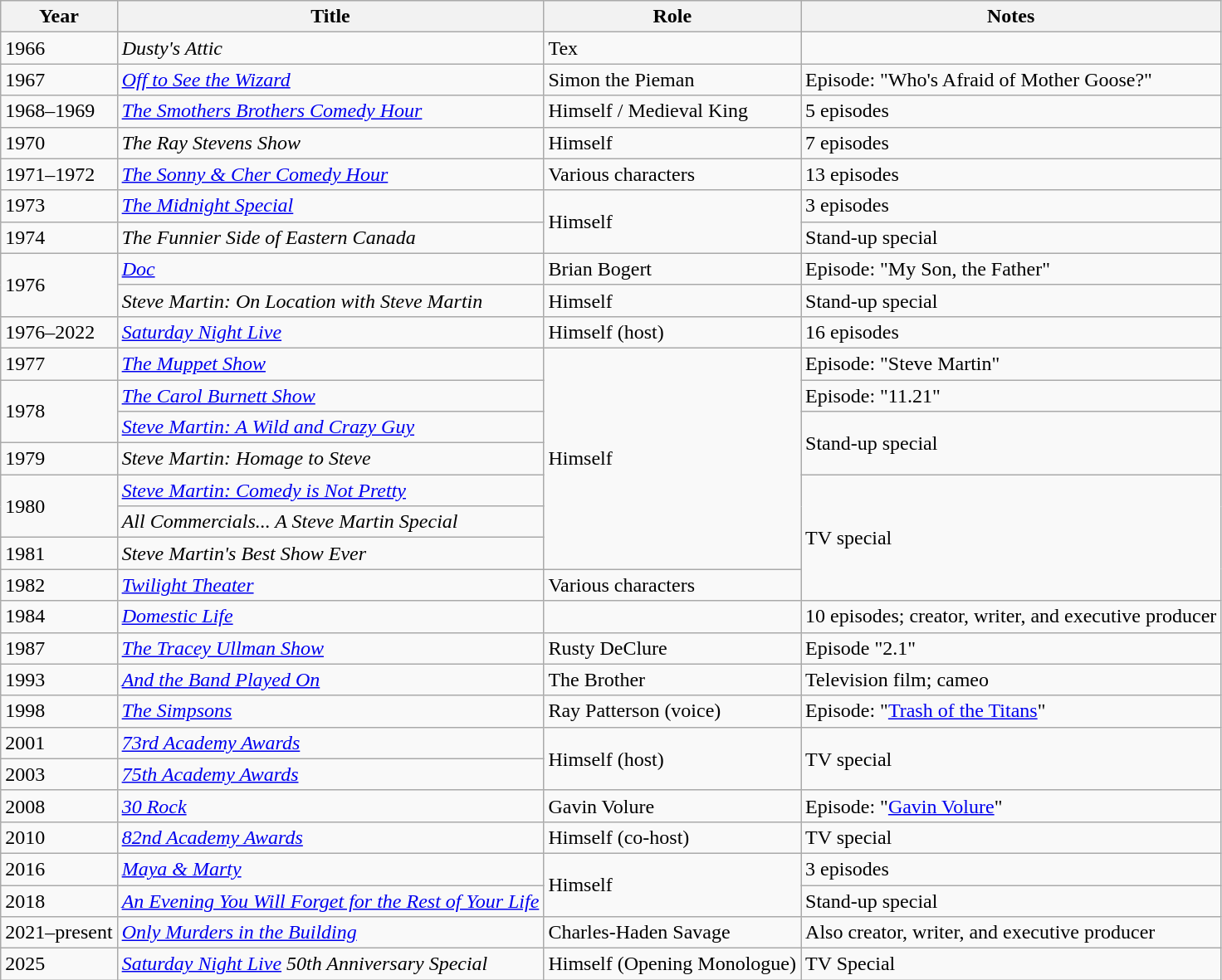<table class="wikitable sortable">
<tr>
<th>Year</th>
<th>Title</th>
<th>Role</th>
<th class = unsortable>Notes</th>
</tr>
<tr>
<td>1966</td>
<td><em>Dusty's Attic</em></td>
<td>Tex</td>
<td></td>
</tr>
<tr>
<td>1967</td>
<td><em><a href='#'>Off to See the Wizard</a></em></td>
<td>Simon the Pieman</td>
<td>Episode: "Who's Afraid of Mother Goose?"</td>
</tr>
<tr>
<td>1968–1969</td>
<td><em><a href='#'>The Smothers Brothers Comedy Hour</a></em></td>
<td>Himself / Medieval King</td>
<td>5 episodes</td>
</tr>
<tr>
<td>1970</td>
<td><em>The Ray Stevens Show</em></td>
<td>Himself</td>
<td>7 episodes</td>
</tr>
<tr>
<td>1971–1972</td>
<td><em><a href='#'>The Sonny & Cher Comedy Hour</a></em></td>
<td>Various characters</td>
<td>13 episodes</td>
</tr>
<tr>
<td>1973</td>
<td><em><a href='#'>The Midnight Special</a></em></td>
<td rowspan="2">Himself</td>
<td>3 episodes</td>
</tr>
<tr>
<td>1974</td>
<td><em>The Funnier Side of Eastern Canada</em></td>
<td>Stand-up special</td>
</tr>
<tr>
<td rowspan="2">1976</td>
<td><em><a href='#'>Doc</a></em></td>
<td>Brian Bogert</td>
<td>Episode: "My Son, the Father"</td>
</tr>
<tr>
<td><em>Steve Martin: On Location with Steve Martin</em></td>
<td>Himself</td>
<td>Stand-up special</td>
</tr>
<tr>
<td>1976–2022</td>
<td><em><a href='#'>Saturday Night Live</a></em></td>
<td>Himself (host)</td>
<td>16 episodes</td>
</tr>
<tr>
<td>1977</td>
<td><em><a href='#'>The Muppet Show</a></em></td>
<td rowspan="7">Himself</td>
<td>Episode: "Steve Martin"</td>
</tr>
<tr>
<td rowspan="2">1978</td>
<td><em><a href='#'>The Carol Burnett Show</a></em></td>
<td>Episode: "11.21"</td>
</tr>
<tr>
<td><em><a href='#'>Steve Martin: A Wild and Crazy Guy</a></em></td>
<td rowspan="2">Stand-up special</td>
</tr>
<tr>
<td>1979</td>
<td><em>Steve Martin: Homage to Steve</em></td>
</tr>
<tr>
<td rowspan="2">1980</td>
<td><em><a href='#'>Steve Martin: Comedy is Not Pretty</a></em></td>
<td rowspan="4">TV special</td>
</tr>
<tr>
<td><em>All Commercials... A Steve Martin Special</em></td>
</tr>
<tr>
<td>1981</td>
<td><em>Steve Martin's Best Show Ever</em></td>
</tr>
<tr>
<td>1982</td>
<td><em><a href='#'>Twilight Theater</a></em></td>
<td>Various characters</td>
</tr>
<tr>
<td>1984</td>
<td><em><a href='#'>Domestic Life</a></em></td>
<td></td>
<td>10 episodes; creator, writer, and executive producer</td>
</tr>
<tr>
<td>1987</td>
<td><em><a href='#'>The Tracey Ullman Show</a></em></td>
<td>Rusty DeClure</td>
<td>Episode "2.1"</td>
</tr>
<tr>
<td>1993</td>
<td><em><a href='#'>And the Band Played On</a></em></td>
<td>The Brother</td>
<td>Television film; cameo</td>
</tr>
<tr>
<td>1998</td>
<td><em><a href='#'>The Simpsons</a></em></td>
<td>Ray Patterson (voice)</td>
<td>Episode: "<a href='#'>Trash of the Titans</a>"</td>
</tr>
<tr>
<td>2001</td>
<td><em><a href='#'>73rd Academy Awards</a></em></td>
<td rowspan="2">Himself (host)</td>
<td rowspan="2">TV special</td>
</tr>
<tr>
<td>2003</td>
<td><em><a href='#'>75th Academy Awards</a></em></td>
</tr>
<tr>
<td>2008</td>
<td><em><a href='#'>30 Rock</a></em></td>
<td>Gavin Volure</td>
<td>Episode: "<a href='#'>Gavin Volure</a>"</td>
</tr>
<tr>
<td>2010</td>
<td><em><a href='#'>82nd Academy Awards</a></em></td>
<td>Himself (co-host)</td>
<td>TV special</td>
</tr>
<tr>
<td>2016</td>
<td><em><a href='#'>Maya & Marty</a></em></td>
<td rowspan="2">Himself</td>
<td>3 episodes</td>
</tr>
<tr>
<td>2018</td>
<td><em><a href='#'>An Evening You Will Forget for the Rest of Your Life</a></em></td>
<td>Stand-up special</td>
</tr>
<tr>
<td>2021–present</td>
<td><em><a href='#'>Only Murders in the Building</a></em></td>
<td>Charles-Haden Savage</td>
<td>Also creator, writer, and executive producer</td>
</tr>
<tr>
<td>2025</td>
<td><em><a href='#'>Saturday Night Live</a> 50th Anniversary Special</em></td>
<td>Himself (Opening Monologue)</td>
<td>TV Special</td>
</tr>
</table>
